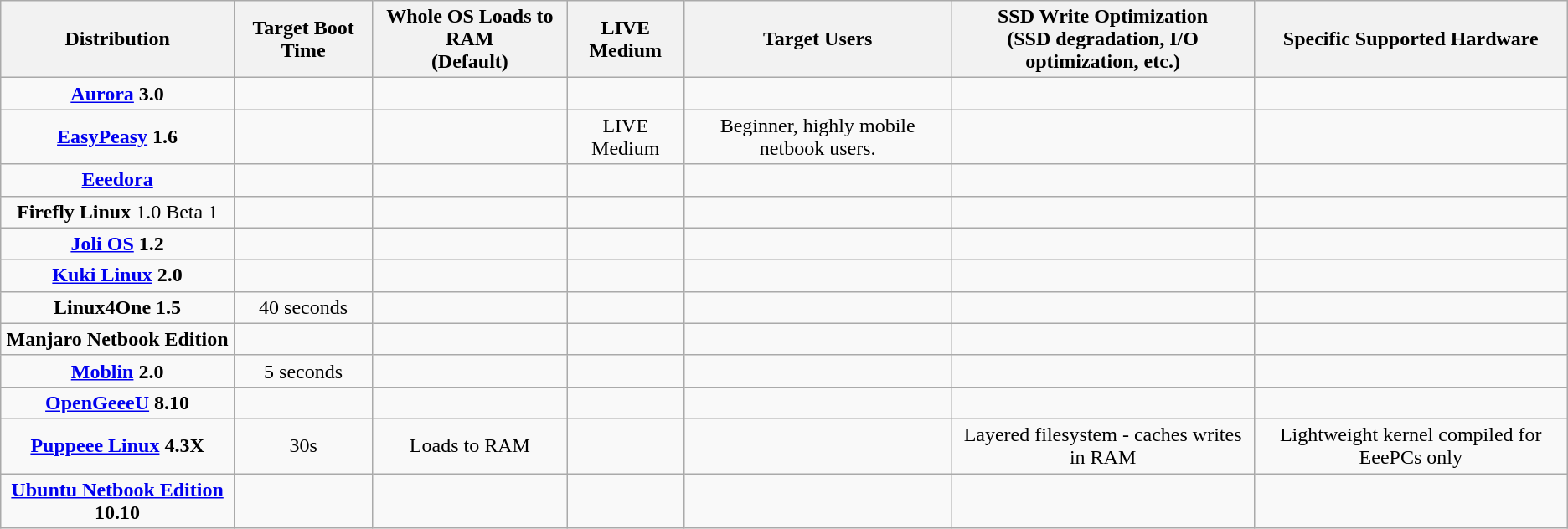<table class="wikitable sortable" style="text-align:center; width:auto;">
<tr>
<th>Distribution</th>
<th>Target Boot Time</th>
<th>Whole OS Loads to RAM<br>(Default)</th>
<th>LIVE<br>Medium</th>
<th>Target Users</th>
<th>SSD Write Optimization<br>(SSD degradation, I/O optimization, etc.)</th>
<th>Specific Supported Hardware</th>
</tr>
<tr>
<td><strong><a href='#'>Aurora</a> 3.0</strong></td>
<td></td>
<td></td>
<td></td>
<td></td>
<td></td>
<td></td>
</tr>
<tr>
<td><strong><a href='#'>EasyPeasy</a> 1.6</strong></td>
<td></td>
<td></td>
<td>LIVE Medium</td>
<td>Beginner, highly mobile netbook users.</td>
<td></td>
<td></td>
</tr>
<tr>
<td><strong><a href='#'>Eeedora</a></strong></td>
<td></td>
<td></td>
<td></td>
<td></td>
<td></td>
<td></td>
</tr>
<tr>
<td><strong>Firefly Linux</strong> 1.0 Beta 1</td>
<td></td>
<td></td>
<td></td>
<td></td>
<td></td>
<td></td>
</tr>
<tr>
<td><strong><a href='#'>Joli OS</a> 1.2</strong></td>
<td></td>
<td></td>
<td></td>
<td></td>
<td></td>
<td></td>
</tr>
<tr>
<td><strong><a href='#'>Kuki Linux</a> 2.0</strong></td>
<td></td>
<td></td>
<td></td>
<td></td>
<td></td>
<td></td>
</tr>
<tr>
<td><strong>Linux4One 1.5</strong></td>
<td>40 seconds</td>
<td></td>
<td></td>
<td></td>
<td></td>
<td></td>
</tr>
<tr>
<td><strong>Manjaro Netbook Edition</strong></td>
<td></td>
<td></td>
<td></td>
<td></td>
<td></td>
<td></td>
</tr>
<tr>
<td><strong><a href='#'>Moblin</a> 2.0</strong></td>
<td>5 seconds</td>
<td></td>
<td></td>
<td></td>
<td></td>
<td></td>
</tr>
<tr>
<td><strong><a href='#'>OpenGeeeU</a> 8.10</strong></td>
<td></td>
<td></td>
<td></td>
<td></td>
<td></td>
<td></td>
</tr>
<tr>
<td><strong><a href='#'>Puppeee Linux</a> 4.3X</strong></td>
<td>30s</td>
<td>Loads to RAM</td>
<td></td>
<td></td>
<td>Layered filesystem - caches writes in RAM</td>
<td>Lightweight kernel compiled for EeePCs only</td>
</tr>
<tr>
<td><strong><a href='#'>Ubuntu Netbook Edition</a> 10.10</strong></td>
<td></td>
<td></td>
<td></td>
<td></td>
<td></td>
<td></td>
</tr>
</table>
